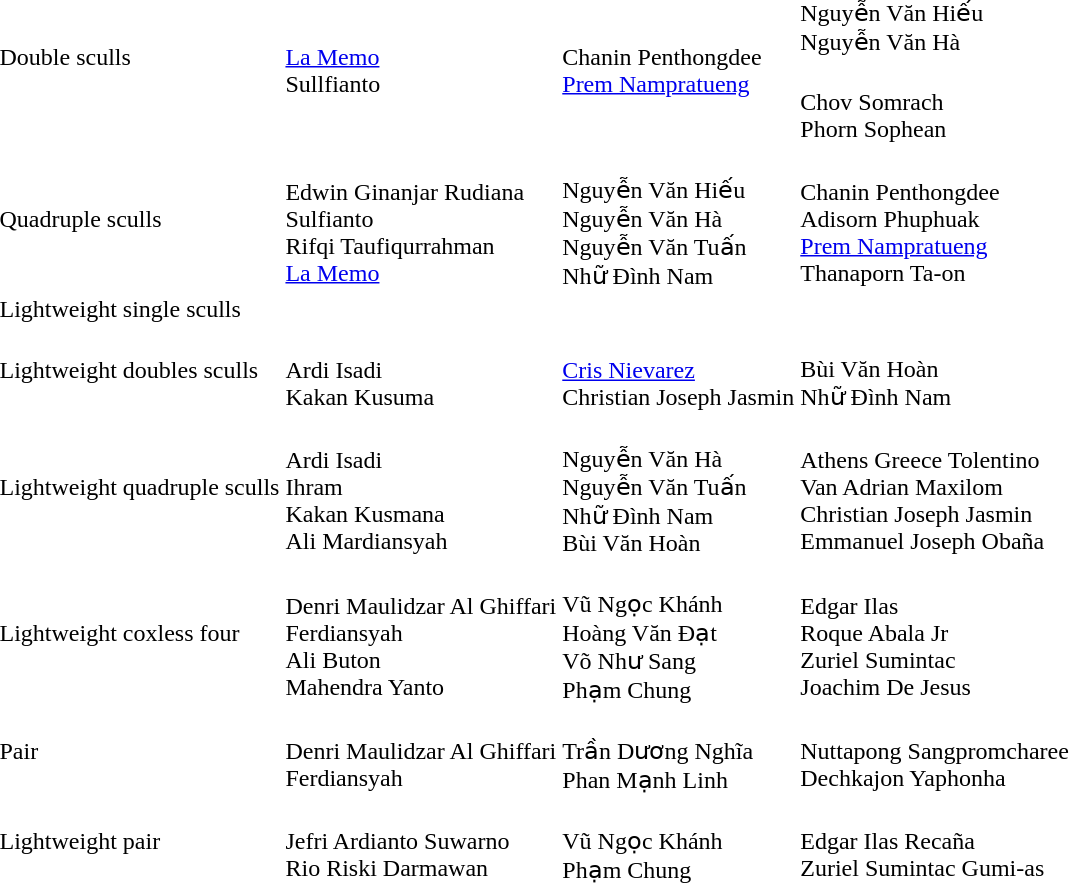<table>
<tr>
<td rowspan=2>Double sculls</td>
<td rowspan=2><br><a href='#'>La Memo</a> <br> Sullfianto</td>
<td rowspan=2><br>Chanin Penthongdee<br><a href='#'>Prem Nampratueng</a></td>
<td><br>Nguyễn Văn Hiếu<br>Nguyễn Văn Hà</td>
</tr>
<tr>
<td><br>Chov Somrach<br>Phorn Sophean</td>
</tr>
<tr>
<td>Quadruple sculls</td>
<td><br>Edwin Ginanjar Rudiana<br>Sulfianto<br>Rifqi Taufiqurrahman<br><a href='#'>La Memo</a></td>
<td><br>Nguyễn Văn Hiếu<br>Nguyễn Văn Hà<br>Nguyễn Văn Tuấn<br>Nhữ Đình Nam</td>
<td><br>Chanin Penthongdee<br>Adisorn Phuphuak<br><a href='#'>Prem Nampratueng</a><br>Thanaporn Ta-on</td>
</tr>
<tr>
<td>Lightweight single sculls</td>
<td></td>
<td></td>
<td></td>
</tr>
<tr>
<td>Lightweight doubles sculls</td>
<td><br>Ardi Isadi<br>Kakan Kusuma</td>
<td><br><a href='#'>Cris Nievarez</a><br>Christian Joseph Jasmin</td>
<td><br>Bùi Văn Hoàn<br>Nhữ Đình Nam</td>
</tr>
<tr>
<td>Lightweight quadruple sculls</td>
<td><br>Ardi Isadi<br>Ihram<br>Kakan Kusmana<br>Ali Mardiansyah</td>
<td><br>Nguyễn Văn Hà<br>Nguyễn Văn Tuấn<br>Nhữ Đình Nam<br>Bùi Văn Hoàn</td>
<td><br>Athens Greece Tolentino<br>Van Adrian Maxilom<br>Christian Joseph Jasmin<br>Emmanuel Joseph Obaña</td>
</tr>
<tr>
<td>Lightweight coxless four</td>
<td><br>Denri Maulidzar Al Ghiffari<br>Ferdiansyah<br>Ali Buton<br>Mahendra Yanto</td>
<td><br>Vũ Ngọc Khánh<br>Hoàng Văn Đạt<br>Võ Như Sang<br>Phạm Chung</td>
<td><br>Edgar Ilas<br>Roque Abala Jr<br>Zuriel Sumintac<br>Joachim De Jesus</td>
</tr>
<tr>
<td>Pair</td>
<td><br>Denri Maulidzar Al Ghiffari<br>Ferdiansyah</td>
<td><br>Trần Dương Nghĩa<br>Phan Mạnh Linh</td>
<td><br>Nuttapong Sangpromcharee<br>Dechkajon Yaphonha</td>
</tr>
<tr>
<td>Lightweight pair</td>
<td><br>Jefri Ardianto Suwarno<br>Rio Riski Darmawan</td>
<td><br>Vũ Ngọc Khánh<br>Phạm Chung</td>
<td><br>Edgar Ilas Recaña<br>Zuriel Sumintac Gumi-as</td>
</tr>
</table>
